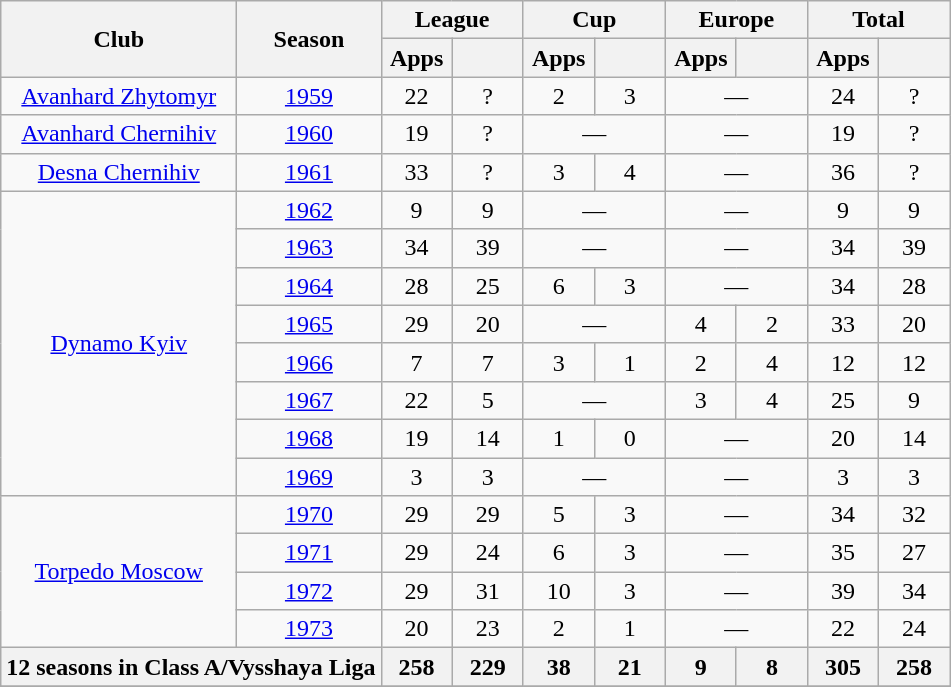<table class="wikitable" style="text-align:center">
<tr>
<th rowspan="2" width="150">Club</th>
<th rowspan="2">Season</th>
<th colspan="2">League</th>
<th colspan="2">Cup</th>
<th colspan="2">Europe</th>
<th colspan="2">Total</th>
</tr>
<tr>
<th width="40">Apps</th>
<th width="40"></th>
<th width="40">Apps</th>
<th width="40"></th>
<th width="40">Apps</th>
<th width="40"></th>
<th width="40">Apps</th>
<th width="40"></th>
</tr>
<tr>
<td rowspan="1"><a href='#'>Avanhard Zhytomyr</a></td>
<td><a href='#'>1959</a></td>
<td>22</td>
<td>?</td>
<td>2</td>
<td>3</td>
<td colspan="2">—</td>
<td>24</td>
<td>?</td>
</tr>
<tr>
<td rowspan="1"><a href='#'>Avanhard Chernihiv</a></td>
<td><a href='#'>1960</a></td>
<td>19</td>
<td>?</td>
<td colspan="2">—</td>
<td colspan="2">—</td>
<td>19</td>
<td>?</td>
</tr>
<tr>
<td rowspan="1"><a href='#'>Desna Chernihiv</a></td>
<td><a href='#'>1961</a></td>
<td>33</td>
<td>?</td>
<td>3</td>
<td>4</td>
<td colspan="2">—</td>
<td>36</td>
<td>?</td>
</tr>
<tr>
<td rowspan="8"><a href='#'>Dynamo Kyiv</a></td>
<td><a href='#'>1962</a></td>
<td>9</td>
<td>9</td>
<td colspan="2">—</td>
<td colspan="2">—</td>
<td>9</td>
<td>9</td>
</tr>
<tr>
<td><a href='#'>1963</a></td>
<td>34</td>
<td>39</td>
<td colspan="2">—</td>
<td colspan="2">—</td>
<td>34</td>
<td>39</td>
</tr>
<tr>
<td><a href='#'>1964</a></td>
<td>28</td>
<td>25</td>
<td>6</td>
<td>3</td>
<td colspan="2">—</td>
<td>34</td>
<td>28</td>
</tr>
<tr>
<td><a href='#'>1965</a></td>
<td>29</td>
<td>20</td>
<td colspan="2">—</td>
<td>4</td>
<td>2</td>
<td>33</td>
<td>20</td>
</tr>
<tr>
<td><a href='#'>1966</a></td>
<td>7</td>
<td>7</td>
<td>3</td>
<td>1</td>
<td>2</td>
<td>4</td>
<td>12</td>
<td>12</td>
</tr>
<tr>
<td><a href='#'>1967</a></td>
<td>22</td>
<td>5</td>
<td colspan="2">—</td>
<td>3</td>
<td>4</td>
<td>25</td>
<td>9</td>
</tr>
<tr>
<td><a href='#'>1968</a></td>
<td>19</td>
<td>14</td>
<td>1</td>
<td>0</td>
<td colspan="2">—</td>
<td>20</td>
<td>14</td>
</tr>
<tr>
<td><a href='#'>1969</a></td>
<td>3</td>
<td>3</td>
<td colspan="2">—</td>
<td colspan="2">—</td>
<td>3</td>
<td>3</td>
</tr>
<tr>
<td rowspan="4"><a href='#'>Torpedo Moscow</a></td>
<td><a href='#'>1970</a></td>
<td>29</td>
<td>29</td>
<td>5</td>
<td>3</td>
<td colspan="2">—</td>
<td>34</td>
<td>32</td>
</tr>
<tr>
<td><a href='#'>1971</a></td>
<td>29</td>
<td>24</td>
<td>6</td>
<td>3</td>
<td colspan="2">—</td>
<td>35</td>
<td>27</td>
</tr>
<tr>
<td><a href='#'>1972</a></td>
<td>29</td>
<td>31</td>
<td>10</td>
<td>3</td>
<td colspan="2">—</td>
<td>39</td>
<td>34</td>
</tr>
<tr>
<td><a href='#'>1973</a></td>
<td>20</td>
<td>23</td>
<td>2</td>
<td>1</td>
<td colspan="2">—</td>
<td>22</td>
<td>24</td>
</tr>
<tr>
<th colspan="2">12 seasons in Class A/Vysshaya Liga</th>
<th>258</th>
<th>229</th>
<th>38</th>
<th>21</th>
<th>9</th>
<th>8</th>
<th>305</th>
<th>258</th>
</tr>
<tr>
</tr>
</table>
